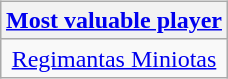<table style="width:100%;">
<tr>
<td valign=top align=right width=33%><br>











</td>
<td style="vertical-align:top; align:center; width:33%;"><br><table style="width:100%;">
<tr>
<td style="width=50%;"></td>
<td></td>
<td style="width=50%;"></td>
</tr>
</table>
<br><table class=wikitable style="text-align:center; margin:auto">
<tr>
<th><a href='#'>Most valuable player</a></th>
</tr>
<tr>
<td> <a href='#'>Regimantas Miniotas</a></td>
</tr>
</table>
</td>
<td style="vertical-align:top; align:left; width:33%;"><br>












</td>
</tr>
</table>
